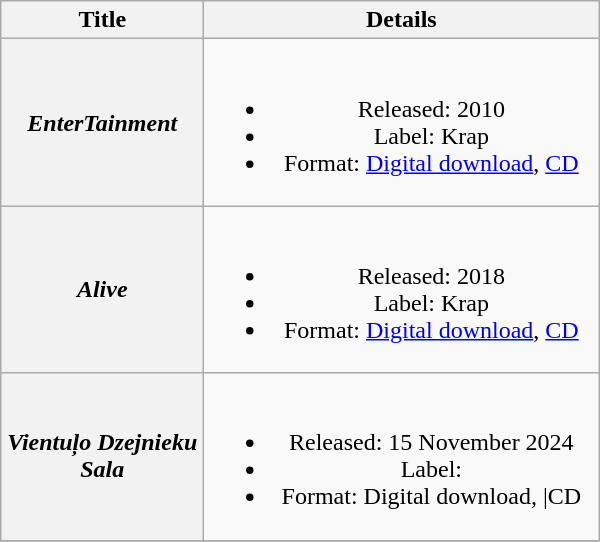<table class="wikitable plainrowheaders" style="text-align:center;">
<tr>
<th scope="col" style="width:8em;">Title</th>
<th scope="col" style="width:16em;">Details</th>
</tr>
<tr>
<th scope="row"><em>EnterTainment</em></th>
<td><br><ul><li>Released: 2010</li><li>Label: Krap</li><li>Format: <a href='#'>Digital download</a>, <a href='#'>CD</a></li></ul></td>
</tr>
<tr>
<th scope="row"><em>Alive</em></th>
<td><br><ul><li>Released: 2018</li><li>Label: Krap</li><li>Format: <a href='#'>Digital download</a>, <a href='#'>CD</a></li></ul></td>
</tr>
<tr>
<th scope="row"><em>Vientuļo Dzejnieku Sala</em></th>
<td><br><ul><li>Released: 15 November 2024</li><li>Label:</li><li>Format: Digital download, |CD</li></ul></td>
</tr>
<tr>
</tr>
</table>
